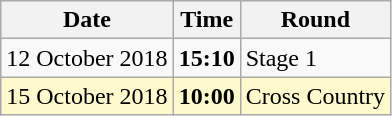<table class="wikitable">
<tr>
<th>Date</th>
<th>Time</th>
<th>Round</th>
</tr>
<tr>
<td>12 October 2018</td>
<td><strong>15:10</strong></td>
<td>Stage 1</td>
</tr>
<tr>
<td style=background:lemonchiffon>15 October 2018</td>
<td style=background:lemonchiffon><strong>10:00</strong></td>
<td style=background:lemonchiffon>Cross Country</td>
</tr>
</table>
